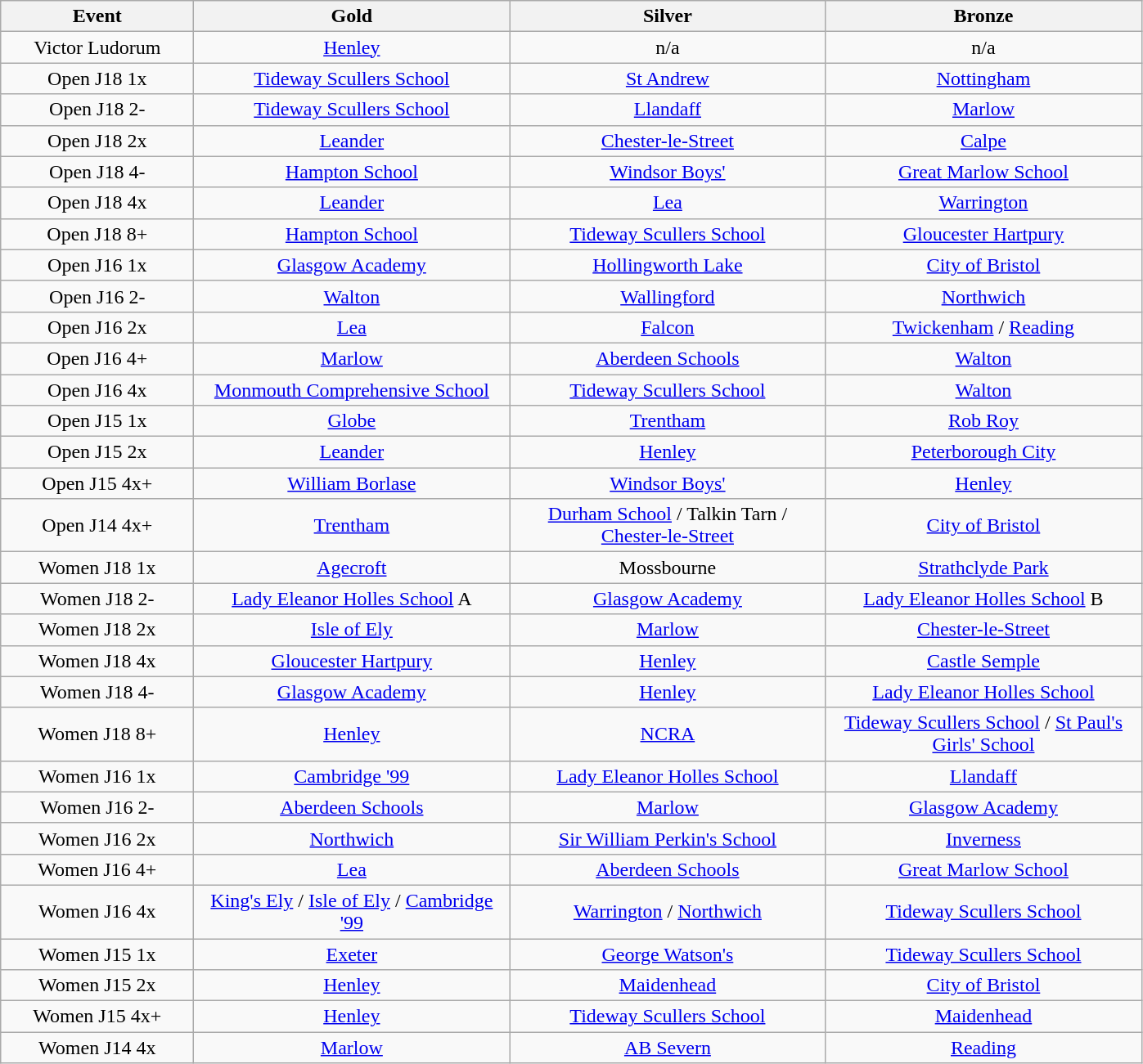<table class="wikitable" style="text-align:center">
<tr>
<th width=150>Event</th>
<th width=250>Gold</th>
<th width=250>Silver</th>
<th width=250>Bronze</th>
</tr>
<tr>
<td>Victor Ludorum</td>
<td><a href='#'>Henley</a></td>
<td>n/a</td>
<td>n/a</td>
</tr>
<tr>
<td>Open J18 1x</td>
<td><a href='#'>Tideway Scullers School</a></td>
<td><a href='#'>St Andrew</a></td>
<td><a href='#'>Nottingham</a></td>
</tr>
<tr>
<td>Open J18 2-</td>
<td><a href='#'>Tideway Scullers School</a></td>
<td><a href='#'>Llandaff</a></td>
<td><a href='#'>Marlow</a></td>
</tr>
<tr>
<td>Open J18 2x</td>
<td><a href='#'>Leander</a></td>
<td><a href='#'>Chester-le-Street</a></td>
<td><a href='#'>Calpe</a></td>
</tr>
<tr>
<td>Open J18 4-</td>
<td><a href='#'>Hampton School</a></td>
<td><a href='#'>Windsor Boys'</a></td>
<td><a href='#'>Great Marlow School</a></td>
</tr>
<tr>
<td>Open J18 4x</td>
<td><a href='#'>Leander</a></td>
<td><a href='#'>Lea</a></td>
<td><a href='#'>Warrington</a></td>
</tr>
<tr>
<td>Open J18 8+</td>
<td><a href='#'>Hampton School</a></td>
<td><a href='#'>Tideway Scullers School</a></td>
<td><a href='#'>Gloucester Hartpury</a></td>
</tr>
<tr>
<td>Open J16 1x</td>
<td><a href='#'>Glasgow Academy</a></td>
<td><a href='#'>Hollingworth Lake</a></td>
<td><a href='#'>City of Bristol</a></td>
</tr>
<tr>
<td>Open J16 2-</td>
<td><a href='#'>Walton</a></td>
<td><a href='#'>Wallingford</a></td>
<td><a href='#'>Northwich</a></td>
</tr>
<tr>
<td>Open J16 2x</td>
<td><a href='#'>Lea</a></td>
<td><a href='#'>Falcon</a></td>
<td><a href='#'>Twickenham</a> / <a href='#'>Reading</a></td>
</tr>
<tr>
<td>Open J16 4+</td>
<td><a href='#'>Marlow</a></td>
<td><a href='#'>Aberdeen Schools</a></td>
<td><a href='#'>Walton</a></td>
</tr>
<tr>
<td>Open J16 4x</td>
<td><a href='#'>Monmouth Comprehensive School</a></td>
<td><a href='#'>Tideway Scullers School</a></td>
<td><a href='#'>Walton</a></td>
</tr>
<tr>
<td>Open J15 1x</td>
<td><a href='#'>Globe</a></td>
<td><a href='#'>Trentham</a></td>
<td><a href='#'>Rob Roy</a></td>
</tr>
<tr>
<td>Open J15 2x</td>
<td><a href='#'>Leander</a></td>
<td><a href='#'>Henley</a></td>
<td><a href='#'>Peterborough City</a></td>
</tr>
<tr>
<td>Open J15 4x+</td>
<td><a href='#'>William Borlase</a></td>
<td><a href='#'>Windsor Boys'</a></td>
<td><a href='#'>Henley</a></td>
</tr>
<tr>
<td>Open J14 4x+</td>
<td><a href='#'>Trentham</a></td>
<td><a href='#'>Durham School</a> / Talkin Tarn / <a href='#'>Chester-le-Street</a></td>
<td><a href='#'>City of Bristol</a></td>
</tr>
<tr>
<td>Women J18 1x</td>
<td><a href='#'>Agecroft</a></td>
<td>Mossbourne</td>
<td><a href='#'>Strathclyde Park</a></td>
</tr>
<tr>
<td>Women J18 2-</td>
<td><a href='#'>Lady Eleanor Holles School</a>  A</td>
<td><a href='#'>Glasgow Academy</a></td>
<td><a href='#'>Lady Eleanor Holles School</a>  B</td>
</tr>
<tr>
<td>Women J18 2x</td>
<td><a href='#'>Isle of Ely</a></td>
<td><a href='#'>Marlow</a></td>
<td><a href='#'>Chester-le-Street</a></td>
</tr>
<tr>
<td>Women J18 4x</td>
<td><a href='#'>Gloucester Hartpury</a></td>
<td><a href='#'>Henley</a></td>
<td><a href='#'>Castle Semple</a></td>
</tr>
<tr>
<td>Women J18 4-</td>
<td><a href='#'>Glasgow Academy</a></td>
<td><a href='#'>Henley</a></td>
<td><a href='#'>Lady Eleanor Holles School</a></td>
</tr>
<tr>
<td>Women J18 8+</td>
<td><a href='#'>Henley</a></td>
<td><a href='#'>NCRA</a></td>
<td><a href='#'>Tideway Scullers School</a> / <a href='#'>St Paul's Girls' School</a></td>
</tr>
<tr>
<td>Women J16 1x</td>
<td><a href='#'>Cambridge '99</a></td>
<td><a href='#'>Lady Eleanor Holles School</a></td>
<td><a href='#'>Llandaff</a></td>
</tr>
<tr>
<td>Women J16 2-</td>
<td><a href='#'>Aberdeen Schools</a></td>
<td><a href='#'>Marlow</a></td>
<td><a href='#'>Glasgow Academy</a></td>
</tr>
<tr>
<td>Women J16 2x</td>
<td><a href='#'>Northwich</a></td>
<td><a href='#'>Sir William Perkin's School</a></td>
<td><a href='#'>Inverness</a></td>
</tr>
<tr>
<td>Women J16 4+</td>
<td><a href='#'>Lea</a></td>
<td><a href='#'>Aberdeen Schools</a></td>
<td><a href='#'>Great Marlow School</a></td>
</tr>
<tr>
<td>Women J16 4x</td>
<td><a href='#'>King's Ely</a> / <a href='#'>Isle of Ely</a> / <a href='#'>Cambridge '99</a></td>
<td><a href='#'>Warrington</a> / <a href='#'>Northwich</a></td>
<td><a href='#'>Tideway Scullers School</a></td>
</tr>
<tr>
<td>Women J15 1x</td>
<td><a href='#'>Exeter</a></td>
<td><a href='#'>George Watson's</a></td>
<td><a href='#'>Tideway Scullers School</a></td>
</tr>
<tr>
<td>Women J15 2x</td>
<td><a href='#'>Henley</a></td>
<td><a href='#'>Maidenhead</a></td>
<td><a href='#'>City of Bristol</a></td>
</tr>
<tr>
<td>Women J15 4x+</td>
<td><a href='#'>Henley</a></td>
<td><a href='#'>Tideway Scullers School</a></td>
<td><a href='#'>Maidenhead</a></td>
</tr>
<tr>
<td>Women J14 4x</td>
<td><a href='#'>Marlow</a></td>
<td><a href='#'>AB Severn</a></td>
<td><a href='#'>Reading</a></td>
</tr>
</table>
